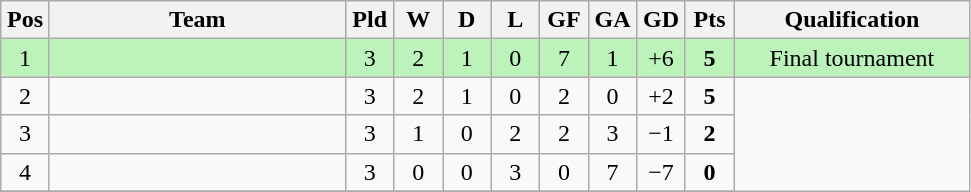<table class="wikitable" border="1" style="text-align: center;">
<tr>
<th width="25"><abbr>Pos</abbr></th>
<th width="190">Team</th>
<th width="25"><abbr>Pld</abbr></th>
<th width="25"><abbr>W</abbr></th>
<th width="25"><abbr>D</abbr></th>
<th width="25"><abbr>L</abbr></th>
<th width="25"><abbr>GF</abbr></th>
<th width="25"><abbr>GA</abbr></th>
<th width="25"><abbr>GD</abbr></th>
<th width="25"><abbr>Pts</abbr></th>
<th width="150">Qualification</th>
</tr>
<tr bgcolor = #BBF3BB>
<td>1</td>
<td align="left"></td>
<td>3</td>
<td>2</td>
<td>1</td>
<td>0</td>
<td>7</td>
<td>1</td>
<td>+6</td>
<td><strong>5</strong></td>
<td>Final tournament</td>
</tr>
<tr>
<td>2</td>
<td align="left"></td>
<td>3</td>
<td>2</td>
<td>1</td>
<td>0</td>
<td>2</td>
<td>0</td>
<td>+2</td>
<td><strong>5</strong></td>
</tr>
<tr>
<td>3</td>
<td align="left"></td>
<td>3</td>
<td>1</td>
<td>0</td>
<td>2</td>
<td>2</td>
<td>3</td>
<td>−1</td>
<td><strong>2</strong></td>
</tr>
<tr>
<td>4</td>
<td align="left"></td>
<td>3</td>
<td>0</td>
<td>0</td>
<td>3</td>
<td>0</td>
<td>7</td>
<td>−7</td>
<td><strong>0</strong></td>
</tr>
<tr>
</tr>
</table>
